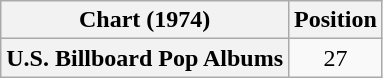<table class="wikitable sortable plainrowheaders" style="text-align:center;">
<tr>
<th scope="col">Chart (1974)</th>
<th scope="col">Position</th>
</tr>
<tr>
<th scope="row">U.S. Billboard Pop Albums</th>
<td>27</td>
</tr>
</table>
